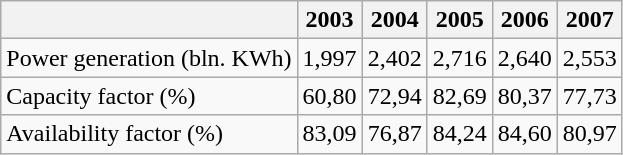<table class="wikitable">
<tr>
<th></th>
<th>2003</th>
<th>2004</th>
<th>2005</th>
<th>2006</th>
<th>2007</th>
</tr>
<tr>
<td>Power generation (bln. KWh)</td>
<td>1,997</td>
<td>2,402</td>
<td>2,716</td>
<td>2,640</td>
<td>2,553</td>
</tr>
<tr>
<td>Capacity factor (%)</td>
<td>60,80</td>
<td>72,94</td>
<td>82,69</td>
<td>80,37</td>
<td>77,73</td>
</tr>
<tr>
<td>Availability factor (%)</td>
<td>83,09</td>
<td>76,87</td>
<td>84,24</td>
<td>84,60</td>
<td>80,97</td>
</tr>
</table>
